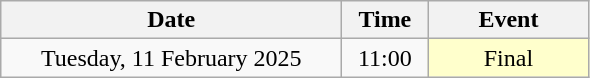<table class = "wikitable" style="text-align:center;">
<tr>
<th width=220>Date</th>
<th width=50>Time</th>
<th width=100>Event</th>
</tr>
<tr>
<td>Tuesday, 11 February 2025</td>
<td>11:00</td>
<td bgcolor=ffffcc>Final</td>
</tr>
</table>
